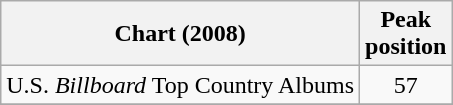<table class="wikitable">
<tr>
<th>Chart (2008)</th>
<th>Peak<br>position</th>
</tr>
<tr>
<td>U.S. <em>Billboard</em> Top Country Albums</td>
<td align="center">57</td>
</tr>
<tr>
</tr>
</table>
